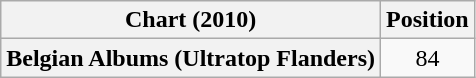<table class="wikitable plainrowheaders" style="text-align:center">
<tr>
<th scope="col">Chart (2010)</th>
<th scope="col">Position</th>
</tr>
<tr>
<th scope="row">Belgian Albums (Ultratop Flanders)</th>
<td>84</td>
</tr>
</table>
